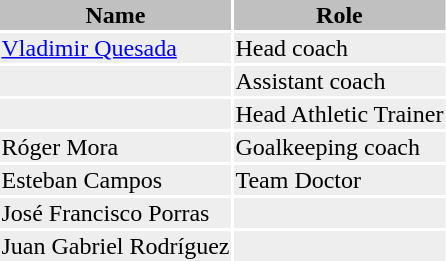<table class="toccolours">
<tr>
<th style="background:silver;">Name</th>
<th style="background:silver;">Role</th>
</tr>
<tr style="background:#eee;">
<td> <a href='#'>Vladimir Quesada</a></td>
<td>Head coach</td>
</tr>
<tr style="background:#eee;">
<td></td>
<td>Assistant coach</td>
</tr>
<tr style="background:#eee;">
<td></td>
<td>Head Athletic Trainer</td>
</tr>
<tr style="background:#eee;">
<td> Róger Mora</td>
<td>Goalkeeping coach</td>
</tr>
<tr style="background:#eee;">
<td> Esteban Campos</td>
<td>Team Doctor</td>
</tr>
<tr style="background:#eee;">
<td> José Francisco Porras</td>
<td></td>
</tr>
<tr style="background:#eee;">
<td> Juan Gabriel Rodríguez</td>
<td></td>
</tr>
</table>
